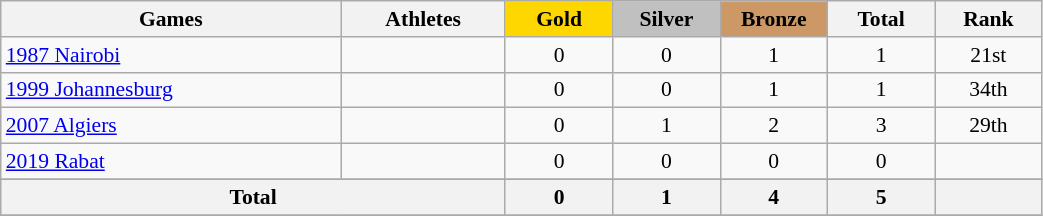<table class="wikitable" width=55% style="font-size:90%; text-align:center;">
<tr>
<th>Games</th>
<th>Athletes</th>
<td style="background:gold; width:4.5em; font-weight:bold;">Gold</td>
<td style="background:silver; width:4.5em; font-weight:bold;">Silver</td>
<td style="background:#cc9966; width:4.5em; font-weight:bold;">Bronze</td>
<th style="width:4.5em; font-weight:bold;">Total</th>
<th style="width:4.5em; font-weight:bold;">Rank</th>
</tr>
<tr>
<td align=left><a href='#'>1987 Nairobi</a></td>
<td></td>
<td>0</td>
<td>0</td>
<td>1</td>
<td>1</td>
<td>21st</td>
</tr>
<tr>
<td align=left><a href='#'>1999 Johannesburg</a></td>
<td></td>
<td>0</td>
<td>0</td>
<td>1</td>
<td>1</td>
<td>34th</td>
</tr>
<tr>
<td align=left><a href='#'>2007 Algiers</a></td>
<td></td>
<td>0</td>
<td>1</td>
<td>2</td>
<td>3</td>
<td>29th</td>
</tr>
<tr>
<td align=left><a href='#'>2019 Rabat</a></td>
<td></td>
<td>0</td>
<td>0</td>
<td>0</td>
<td>0</td>
<td></td>
</tr>
<tr>
</tr>
<tr style="width:4em;">
<th colspan=2>Total</th>
<th>0</th>
<th>1</th>
<th>4</th>
<th>5</th>
<th></th>
</tr>
<tr class="sortbottom">
</tr>
</table>
